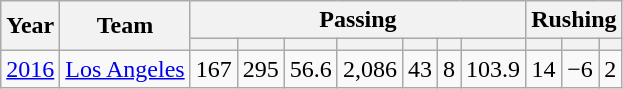<table class="wikitable" style="text-align:center">
<tr>
<th rowspan=2>Year</th>
<th rowspan=2>Team</th>
<th colspan=7>Passing</th>
<th colspan=3>Rushing</th>
</tr>
<tr>
<th></th>
<th></th>
<th></th>
<th></th>
<th></th>
<th></th>
<th></th>
<th></th>
<th></th>
<th></th>
</tr>
<tr>
<td><a href='#'>2016</a></td>
<td><a href='#'>Los Angeles</a></td>
<td>167</td>
<td>295</td>
<td>56.6</td>
<td>2,086</td>
<td>43</td>
<td>8</td>
<td>103.9</td>
<td>14</td>
<td>−6</td>
<td>2</td>
</tr>
</table>
